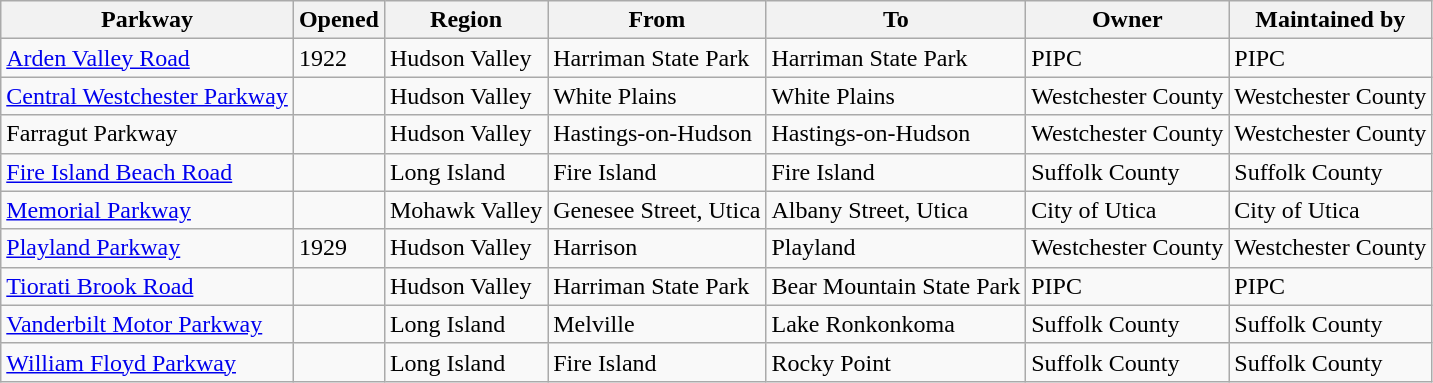<table class="wikitable sortable">
<tr>
<th>Parkway</th>
<th>Opened</th>
<th>Region</th>
<th>From</th>
<th>To</th>
<th>Owner</th>
<th>Maintained by</th>
</tr>
<tr>
<td> <a href='#'>Arden Valley Road</a></td>
<td>1922</td>
<td>Hudson Valley</td>
<td>Harriman State Park</td>
<td>Harriman State Park</td>
<td>PIPC</td>
<td>PIPC</td>
</tr>
<tr>
<td><a href='#'>Central Westchester Parkway</a></td>
<td></td>
<td>Hudson Valley</td>
<td>White Plains</td>
<td>White Plains</td>
<td>Westchester County</td>
<td>Westchester County</td>
</tr>
<tr>
<td>Farragut Parkway</td>
<td></td>
<td>Hudson Valley</td>
<td>Hastings-on-Hudson</td>
<td>Hastings-on-Hudson</td>
<td>Westchester County</td>
<td>Westchester County</td>
</tr>
<tr>
<td> <a href='#'>Fire Island Beach Road</a></td>
<td></td>
<td>Long Island</td>
<td>Fire Island</td>
<td>Fire Island</td>
<td>Suffolk County</td>
<td>Suffolk County</td>
</tr>
<tr>
<td><a href='#'>Memorial Parkway</a></td>
<td></td>
<td>Mohawk Valley</td>
<td>Genesee Street, Utica</td>
<td>Albany Street, Utica</td>
<td>City of Utica</td>
<td>City of Utica</td>
</tr>
<tr>
<td><a href='#'>Playland Parkway</a></td>
<td>1929</td>
<td>Hudson Valley</td>
<td>Harrison</td>
<td>Playland</td>
<td>Westchester County</td>
<td>Westchester County</td>
</tr>
<tr>
<td> <a href='#'>Tiorati Brook Road</a></td>
<td></td>
<td>Hudson Valley</td>
<td>Harriman State Park</td>
<td>Bear Mountain State Park</td>
<td>PIPC</td>
<td>PIPC</td>
</tr>
<tr>
<td> <a href='#'>Vanderbilt Motor Parkway</a></td>
<td></td>
<td>Long Island</td>
<td>Melville</td>
<td>Lake Ronkonkoma</td>
<td>Suffolk County</td>
<td>Suffolk County</td>
</tr>
<tr>
<td> <a href='#'>William Floyd Parkway</a></td>
<td></td>
<td>Long Island</td>
<td>Fire Island</td>
<td>Rocky Point</td>
<td>Suffolk County</td>
<td>Suffolk County</td>
</tr>
</table>
